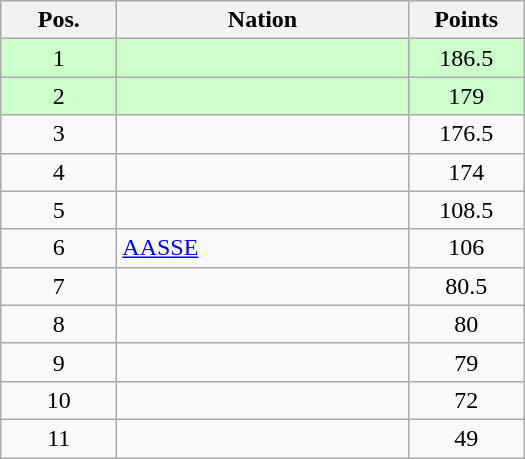<table class="wikitable gauche" cellspacing="1" style="width:350px;">
<tr style="background:#efefef; text-align:center;">
<th style="width:70px;">Pos.</th>
<th>Nation</th>
<th style="width:70px;">Points</th>
</tr>
<tr style="vertical-align:top; text-align:center; background:#ccffcc;">
<td>1</td>
<td style="text-align:left;"></td>
<td>186.5</td>
</tr>
<tr style="vertical-align:top; text-align:center; background:#ccffcc;">
<td>2</td>
<td style="text-align:left;"></td>
<td>179</td>
</tr>
<tr style="vertical-align:top; text-align:center;">
<td>3</td>
<td style="text-align:left;"></td>
<td>176.5</td>
</tr>
<tr style="vertical-align:top; text-align:center;">
<td>4</td>
<td style="text-align:left;"></td>
<td>174</td>
</tr>
<tr style="vertical-align:top; text-align:center;">
<td>5</td>
<td style="text-align:left;"></td>
<td>108.5</td>
</tr>
<tr style="vertical-align:top; text-align:center;">
<td>6</td>
<td style="text-align:left;"> <a href='#'>AASSE</a></td>
<td>106</td>
</tr>
<tr style="vertical-align:top; text-align:center;">
<td>7</td>
<td style="text-align:left;"></td>
<td>80.5</td>
</tr>
<tr style="vertical-align:top; text-align:center;">
<td>8</td>
<td style="text-align:left;"></td>
<td>80</td>
</tr>
<tr style="vertical-align:top; text-align:center;">
<td>9</td>
<td style="text-align:left;"></td>
<td>79</td>
</tr>
<tr style="vertical-align:top; text-align:center;">
<td>10</td>
<td style="text-align:left;"></td>
<td>72</td>
</tr>
<tr style="vertical-align:top; text-align:center;">
<td>11</td>
<td style="text-align:left;"></td>
<td>49</td>
</tr>
</table>
